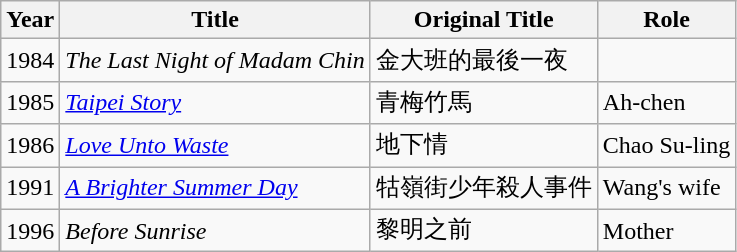<table class="wikitable sortable">
<tr>
<th>Year</th>
<th>Title</th>
<th>Original Title</th>
<th>Role</th>
</tr>
<tr>
<td>1984</td>
<td><em>The Last Night of Madam Chin</em></td>
<td>金大班的最後一夜</td>
<td></td>
</tr>
<tr>
<td>1985</td>
<td><em><a href='#'>Taipei Story</a></em></td>
<td>青梅竹馬</td>
<td>Ah-chen</td>
</tr>
<tr>
<td>1986</td>
<td><em><a href='#'>Love Unto Waste</a></em></td>
<td>地下情</td>
<td>Chao Su-ling</td>
</tr>
<tr>
<td>1991</td>
<td><em><a href='#'>A Brighter Summer Day</a></em></td>
<td>牯嶺街少年殺人事件</td>
<td>Wang's wife</td>
</tr>
<tr>
<td>1996</td>
<td><em>Before Sunrise</em></td>
<td>黎明之前</td>
<td>Mother</td>
</tr>
</table>
